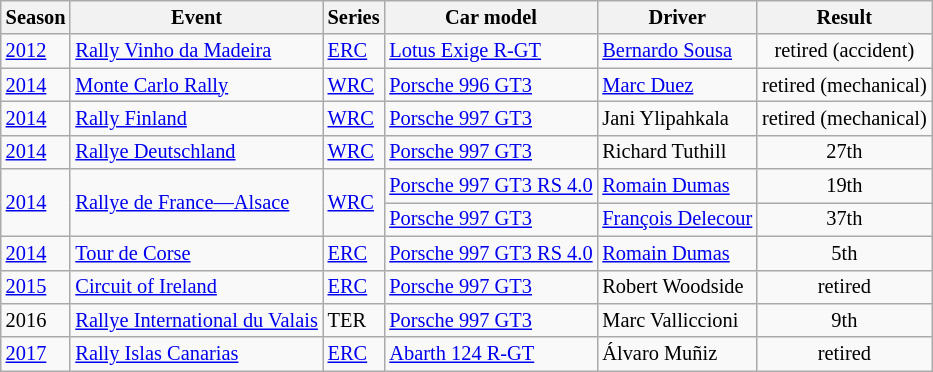<table class="wikitable" style="text-align:left; font-size: 85%;">
<tr>
<th>Season</th>
<th>Event</th>
<th>Series</th>
<th>Car model</th>
<th>Driver</th>
<th>Result</th>
</tr>
<tr>
<td><a href='#'>2012</a></td>
<td> <a href='#'>Rally Vinho da Madeira</a></td>
<td><a href='#'>ERC</a></td>
<td><a href='#'>Lotus Exige R-GT</a></td>
<td> <a href='#'>Bernardo Sousa</a></td>
<td align="center">retired (accident)</td>
</tr>
<tr>
<td><a href='#'>2014</a></td>
<td> <a href='#'>Monte Carlo Rally</a></td>
<td><a href='#'>WRC</a></td>
<td><a href='#'>Porsche 996 GT3</a></td>
<td> <a href='#'>Marc Duez</a></td>
<td align="center">retired (mechanical)</td>
</tr>
<tr>
<td><a href='#'>2014</a></td>
<td> <a href='#'>Rally Finland</a></td>
<td><a href='#'>WRC</a></td>
<td><a href='#'>Porsche 997 GT3</a></td>
<td> Jani Ylipahkala</td>
<td align="center">retired (mechanical)</td>
</tr>
<tr>
<td><a href='#'>2014</a></td>
<td> <a href='#'>Rallye Deutschland</a></td>
<td><a href='#'>WRC</a></td>
<td><a href='#'>Porsche 997 GT3</a></td>
<td> Richard Tuthill</td>
<td align="center">27th</td>
</tr>
<tr>
<td rowspan=2><a href='#'>2014</a></td>
<td rowspan=2> <a href='#'>Rallye de France—Alsace</a></td>
<td rowspan=2><a href='#'>WRC</a></td>
<td><a href='#'>Porsche 997 GT3 RS 4.0</a></td>
<td> <a href='#'>Romain Dumas</a></td>
<td align="center">19th</td>
</tr>
<tr>
<td><a href='#'>Porsche 997 GT3</a></td>
<td> <a href='#'>François Delecour</a></td>
<td align="center">37th</td>
</tr>
<tr>
<td><a href='#'>2014</a></td>
<td> <a href='#'>Tour de Corse</a></td>
<td><a href='#'>ERC</a></td>
<td><a href='#'>Porsche 997 GT3 RS 4.0</a></td>
<td> <a href='#'>Romain Dumas</a></td>
<td align="center">5th</td>
</tr>
<tr>
<td><a href='#'>2015</a></td>
<td> <a href='#'>Circuit of Ireland</a></td>
<td><a href='#'>ERC</a></td>
<td><a href='#'>Porsche 997 GT3</a></td>
<td> Robert Woodside</td>
<td align="center">retired</td>
</tr>
<tr>
<td>2016</td>
<td> <a href='#'>Rallye International du Valais</a></td>
<td>TER</td>
<td><a href='#'>Porsche 997 GT3</a></td>
<td> Marc Valliccioni</td>
<td align="center">9th</td>
</tr>
<tr>
<td><a href='#'>2017</a></td>
<td> <a href='#'>Rally Islas Canarias</a></td>
<td><a href='#'>ERC</a></td>
<td><a href='#'>Abarth 124 R-GT</a></td>
<td> Álvaro Muñiz</td>
<td align="center">retired</td>
</tr>
</table>
